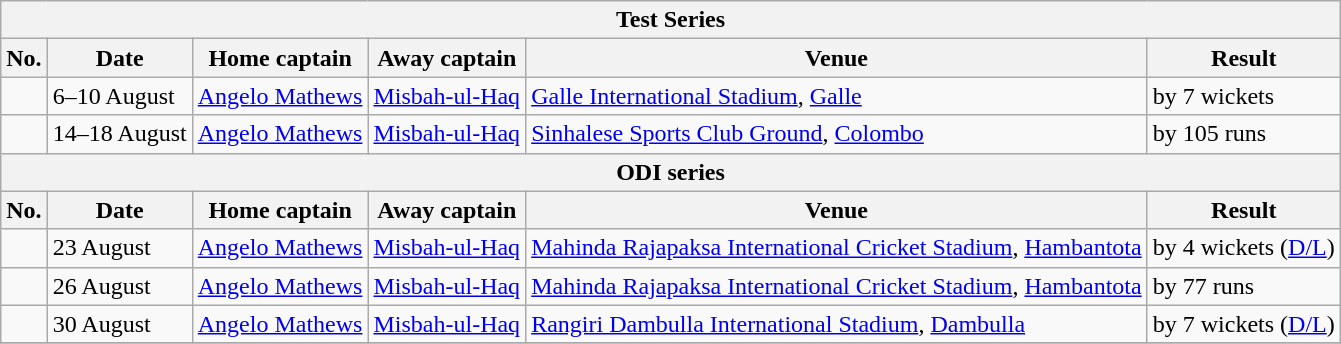<table class="wikitable">
<tr>
<th colspan="9">Test Series</th>
</tr>
<tr>
<th>No.</th>
<th>Date</th>
<th>Home captain</th>
<th>Away captain</th>
<th>Venue</th>
<th>Result</th>
</tr>
<tr>
<td></td>
<td>6–10 August</td>
<td><a href='#'>Angelo Mathews</a></td>
<td><a href='#'>Misbah-ul-Haq</a></td>
<td><a href='#'>Galle International Stadium</a>, <a href='#'>Galle</a></td>
<td> by 7 wickets</td>
</tr>
<tr>
<td></td>
<td>14–18 August</td>
<td><a href='#'>Angelo Mathews</a></td>
<td><a href='#'>Misbah-ul-Haq</a></td>
<td><a href='#'>Sinhalese Sports Club Ground</a>, <a href='#'>Colombo</a></td>
<td> by 105 runs</td>
</tr>
<tr>
<th colspan="9">ODI series</th>
</tr>
<tr>
<th>No.</th>
<th>Date</th>
<th>Home captain</th>
<th>Away captain</th>
<th>Venue</th>
<th>Result</th>
</tr>
<tr>
<td></td>
<td>23 August</td>
<td><a href='#'>Angelo Mathews</a></td>
<td><a href='#'>Misbah-ul-Haq</a></td>
<td><a href='#'>Mahinda Rajapaksa International Cricket Stadium</a>, <a href='#'>Hambantota</a></td>
<td> by 4 wickets (<a href='#'>D/L</a>)</td>
</tr>
<tr>
<td></td>
<td>26 August</td>
<td><a href='#'>Angelo Mathews</a></td>
<td><a href='#'>Misbah-ul-Haq</a></td>
<td><a href='#'>Mahinda Rajapaksa International Cricket Stadium</a>, <a href='#'>Hambantota</a></td>
<td> by 77 runs</td>
</tr>
<tr>
<td></td>
<td>30 August</td>
<td><a href='#'>Angelo Mathews</a></td>
<td><a href='#'>Misbah-ul-Haq</a></td>
<td><a href='#'>Rangiri Dambulla International Stadium</a>, <a href='#'>Dambulla</a></td>
<td> by 7 wickets (<a href='#'>D/L</a>)</td>
</tr>
<tr>
</tr>
</table>
